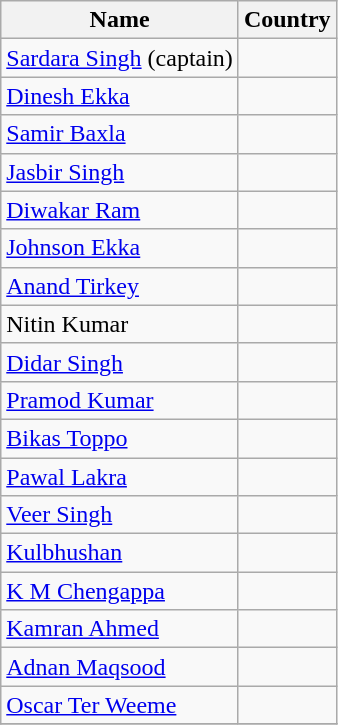<table class="wikitable" align=center>
<tr>
<th>Name</th>
<th>Country</th>
</tr>
<tr>
<td><a href='#'>Sardara Singh</a> (captain)</td>
<td></td>
</tr>
<tr>
<td><a href='#'>Dinesh Ekka</a></td>
<td></td>
</tr>
<tr>
<td><a href='#'>Samir Baxla</a></td>
<td></td>
</tr>
<tr>
<td><a href='#'>Jasbir Singh</a></td>
<td></td>
</tr>
<tr>
<td><a href='#'>Diwakar Ram</a></td>
<td></td>
</tr>
<tr>
<td><a href='#'>Johnson Ekka</a></td>
<td></td>
</tr>
<tr>
<td><a href='#'>Anand Tirkey</a></td>
<td></td>
</tr>
<tr>
<td>Nitin Kumar</td>
<td></td>
</tr>
<tr>
<td><a href='#'>Didar Singh</a></td>
<td></td>
</tr>
<tr>
<td><a href='#'>Pramod Kumar</a></td>
<td></td>
</tr>
<tr>
<td><a href='#'>Bikas Toppo</a></td>
<td></td>
</tr>
<tr>
<td><a href='#'>Pawal Lakra</a></td>
<td></td>
</tr>
<tr>
<td><a href='#'>Veer Singh</a></td>
<td></td>
</tr>
<tr>
<td><a href='#'>Kulbhushan</a></td>
<td></td>
</tr>
<tr>
<td><a href='#'>K M Chengappa</a></td>
<td></td>
</tr>
<tr>
<td><a href='#'>Kamran Ahmed</a></td>
<td></td>
</tr>
<tr>
<td><a href='#'>Adnan Maqsood</a></td>
<td></td>
</tr>
<tr>
<td><a href='#'>Oscar Ter Weeme</a></td>
<td></td>
</tr>
<tr>
</tr>
</table>
